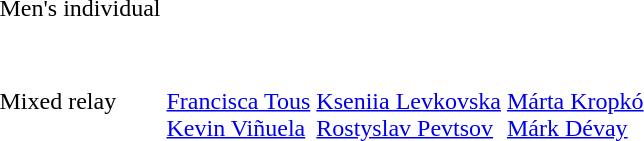<table>
<tr>
<td>Men's individual<br></td>
<td></td>
<td></td>
<td></td>
</tr>
<tr>
<td><br></td>
<td></td>
<td></td>
<td></td>
</tr>
<tr>
<td>Mixed relay<br></td>
<td><br><a href='#'>Francisca Tous</a><br><a href='#'>Kevin Viñuela</a></td>
<td><br><a href='#'>Kseniia Levkovska</a><br><a href='#'>Rostyslav Pevtsov</a></td>
<td><br><a href='#'>Márta Kropkó</a><br><a href='#'>Márk Dévay</a></td>
</tr>
</table>
